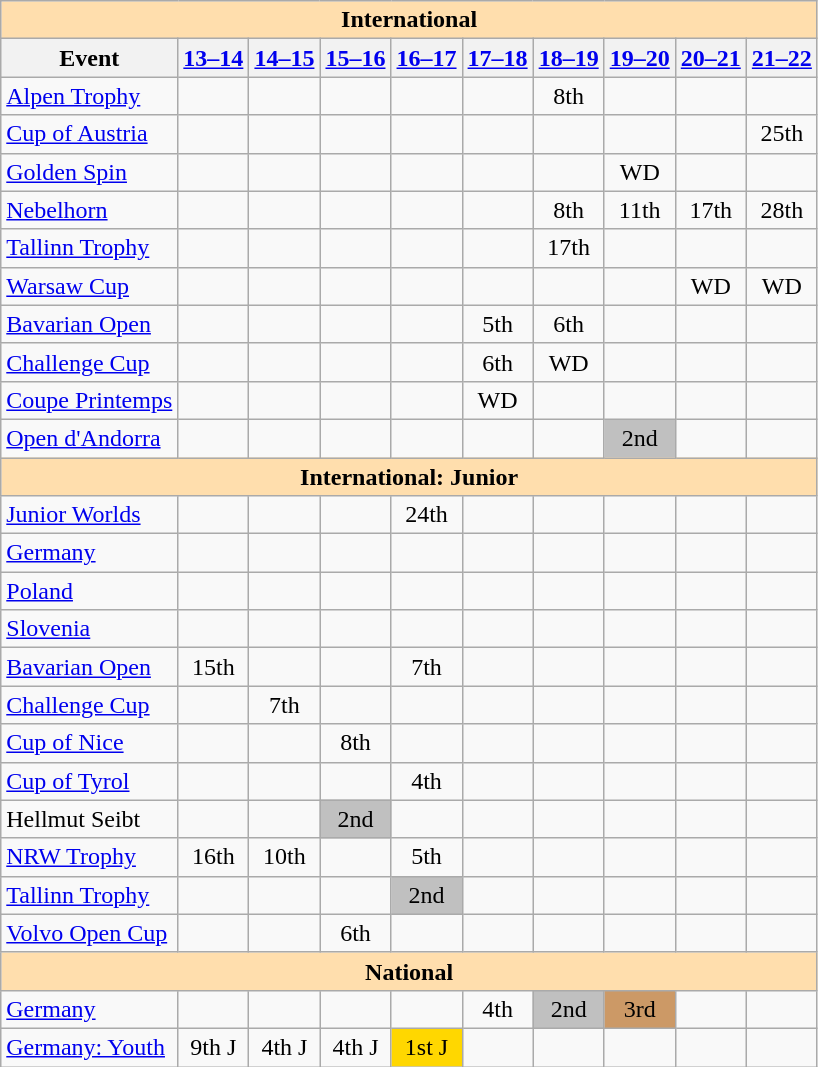<table class="wikitable" style="text-align:center">
<tr>
<th colspan="10" style="background-color: #ffdead; " align="center">International</th>
</tr>
<tr>
<th>Event</th>
<th><a href='#'>13–14</a></th>
<th><a href='#'>14–15</a></th>
<th><a href='#'>15–16</a></th>
<th><a href='#'>16–17</a></th>
<th><a href='#'>17–18</a></th>
<th><a href='#'>18–19</a></th>
<th><a href='#'>19–20</a></th>
<th><a href='#'>20–21</a></th>
<th><a href='#'>21–22</a></th>
</tr>
<tr>
<td align=left> <a href='#'>Alpen Trophy</a></td>
<td></td>
<td></td>
<td></td>
<td></td>
<td></td>
<td>8th</td>
<td></td>
<td></td>
<td></td>
</tr>
<tr>
<td align=left> <a href='#'>Cup of Austria</a></td>
<td></td>
<td></td>
<td></td>
<td></td>
<td></td>
<td></td>
<td></td>
<td></td>
<td>25th</td>
</tr>
<tr>
<td align=left> <a href='#'>Golden Spin</a></td>
<td></td>
<td></td>
<td></td>
<td></td>
<td></td>
<td></td>
<td>WD</td>
<td></td>
<td></td>
</tr>
<tr>
<td align=left> <a href='#'>Nebelhorn</a></td>
<td></td>
<td></td>
<td></td>
<td></td>
<td></td>
<td>8th</td>
<td>11th</td>
<td>17th</td>
<td>28th</td>
</tr>
<tr>
<td align=left> <a href='#'>Tallinn Trophy</a></td>
<td></td>
<td></td>
<td></td>
<td></td>
<td></td>
<td>17th</td>
<td></td>
<td></td>
<td></td>
</tr>
<tr>
<td align=left> <a href='#'>Warsaw Cup</a></td>
<td></td>
<td></td>
<td></td>
<td></td>
<td></td>
<td></td>
<td></td>
<td>WD</td>
<td>WD</td>
</tr>
<tr>
<td align=left><a href='#'>Bavarian Open</a></td>
<td></td>
<td></td>
<td></td>
<td></td>
<td>5th</td>
<td>6th</td>
<td></td>
<td></td>
<td></td>
</tr>
<tr>
<td align=left><a href='#'>Challenge Cup</a></td>
<td></td>
<td></td>
<td></td>
<td></td>
<td>6th</td>
<td>WD</td>
<td></td>
<td></td>
<td></td>
</tr>
<tr>
<td align=left><a href='#'>Coupe Printemps</a></td>
<td></td>
<td></td>
<td></td>
<td></td>
<td>WD</td>
<td></td>
<td></td>
<td></td>
<td></td>
</tr>
<tr>
<td align=left><a href='#'>Open d'Andorra</a></td>
<td></td>
<td></td>
<td></td>
<td></td>
<td></td>
<td></td>
<td bgcolor=silver>2nd</td>
<td></td>
<td></td>
</tr>
<tr>
<th colspan="10" style="background-color: #ffdead; " align="center">International: Junior</th>
</tr>
<tr>
<td align=left><a href='#'>Junior Worlds</a></td>
<td></td>
<td></td>
<td></td>
<td>24th</td>
<td></td>
<td></td>
<td></td>
<td></td>
<td></td>
</tr>
<tr>
<td align=left> <a href='#'>Germany</a></td>
<td></td>
<td></td>
<td></td>
<td></td>
<td></td>
<td></td>
<td></td>
<td></td>
<td></td>
</tr>
<tr>
<td align=left> <a href='#'>Poland</a></td>
<td></td>
<td></td>
<td></td>
<td></td>
<td></td>
<td></td>
<td></td>
<td></td>
<td></td>
</tr>
<tr>
<td align=left> <a href='#'>Slovenia</a></td>
<td></td>
<td></td>
<td></td>
<td></td>
<td></td>
<td></td>
<td></td>
<td></td>
<td></td>
</tr>
<tr>
<td align=left><a href='#'>Bavarian Open</a></td>
<td>15th</td>
<td></td>
<td></td>
<td>7th</td>
<td></td>
<td></td>
<td></td>
<td></td>
<td></td>
</tr>
<tr>
<td align=left><a href='#'>Challenge Cup</a></td>
<td></td>
<td>7th</td>
<td></td>
<td></td>
<td></td>
<td></td>
<td></td>
<td></td>
<td></td>
</tr>
<tr>
<td align=left><a href='#'>Cup of Nice</a></td>
<td></td>
<td></td>
<td>8th</td>
<td></td>
<td></td>
<td></td>
<td></td>
<td></td>
<td></td>
</tr>
<tr>
<td align=left><a href='#'>Cup of Tyrol</a></td>
<td></td>
<td></td>
<td></td>
<td>4th</td>
<td></td>
<td></td>
<td></td>
<td></td>
<td></td>
</tr>
<tr>
<td align=left>Hellmut Seibt</td>
<td></td>
<td></td>
<td bgcolor=silver>2nd</td>
<td></td>
<td></td>
<td></td>
<td></td>
<td></td>
<td></td>
</tr>
<tr>
<td align=left><a href='#'>NRW Trophy</a></td>
<td>16th</td>
<td>10th</td>
<td></td>
<td>5th</td>
<td></td>
<td></td>
<td></td>
<td></td>
<td></td>
</tr>
<tr>
<td align=left><a href='#'>Tallinn Trophy</a></td>
<td></td>
<td></td>
<td></td>
<td bgcolor=silver>2nd</td>
<td></td>
<td></td>
<td></td>
<td></td>
<td></td>
</tr>
<tr>
<td align=left><a href='#'>Volvo Open Cup</a></td>
<td></td>
<td></td>
<td>6th</td>
<td></td>
<td></td>
<td></td>
<td></td>
<td></td>
<td></td>
</tr>
<tr>
<th colspan="10" style="background-color: #ffdead; " align="center">National</th>
</tr>
<tr>
<td align="left"><a href='#'>Germany</a></td>
<td></td>
<td></td>
<td></td>
<td></td>
<td>4th</td>
<td bgcolor="silver">2nd</td>
<td bgcolor="cc9966">3rd</td>
<td></td>
<td></td>
</tr>
<tr>
<td align="left"><a href='#'>Germany: Youth</a></td>
<td>9th J</td>
<td>4th J</td>
<td>4th J</td>
<td bgcolor="gold">1st J</td>
<td></td>
<td></td>
<td></td>
<td></td>
<td></td>
</tr>
</table>
